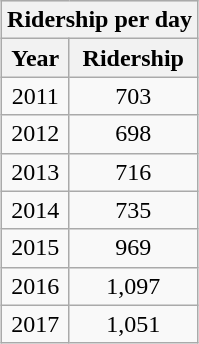<table class="wikitable" style="margin: 1em 0.2em; text-align: center;">
<tr style="background: #ddd;">
<th colspan="2">Ridership per day </th>
</tr>
<tr>
<th>Year</th>
<th>Ridership</th>
</tr>
<tr>
<td>2011</td>
<td>703</td>
</tr>
<tr>
<td>2012</td>
<td>698</td>
</tr>
<tr>
<td>2013</td>
<td>716</td>
</tr>
<tr>
<td>2014</td>
<td>735</td>
</tr>
<tr>
<td>2015</td>
<td>969</td>
</tr>
<tr>
<td>2016</td>
<td>1,097</td>
</tr>
<tr>
<td>2017</td>
<td>1,051</td>
</tr>
</table>
